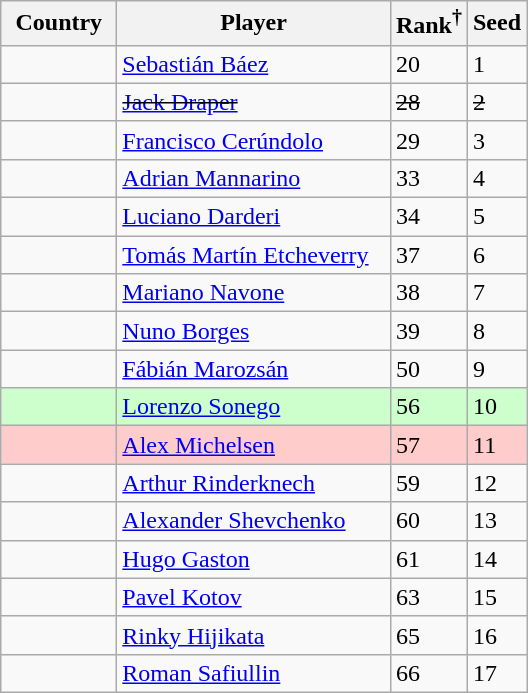<table class="sortable wikitable nowrap">
<tr>
<th width="70">Country</th>
<th width="175">Player</th>
<th>Rank<sup>†</sup></th>
<th>Seed</th>
</tr>
<tr>
<td></td>
<td><a href='#'>Sebastián Báez</a></td>
<td>20</td>
<td>1</td>
</tr>
<tr>
<td><s></s></td>
<td><s><a href='#'>Jack Draper</a></s></td>
<td><s>28</s></td>
<td><s>2</s></td>
</tr>
<tr>
<td></td>
<td><a href='#'>Francisco Cerúndolo</a></td>
<td>29</td>
<td>3</td>
</tr>
<tr>
<td></td>
<td><a href='#'>Adrian Mannarino</a></td>
<td>33</td>
<td>4</td>
</tr>
<tr>
<td></td>
<td><a href='#'>Luciano Darderi</a></td>
<td>34</td>
<td>5</td>
</tr>
<tr>
<td></td>
<td><a href='#'>Tomás Martín Etcheverry</a></td>
<td>37</td>
<td>6</td>
</tr>
<tr>
<td></td>
<td><a href='#'>Mariano Navone</a></td>
<td>38</td>
<td>7</td>
</tr>
<tr>
<td></td>
<td><a href='#'>Nuno Borges</a></td>
<td>39</td>
<td>8</td>
</tr>
<tr>
<td></td>
<td><a href='#'>Fábián Marozsán</a></td>
<td>50</td>
<td>9</td>
</tr>
<tr bgcolor=#cfc>
<td></td>
<td><a href='#'>Lorenzo Sonego</a></td>
<td>56</td>
<td>10</td>
</tr>
<tr bgcolor=#fcc>
<td></td>
<td><a href='#'>Alex Michelsen</a></td>
<td>57</td>
<td>11</td>
</tr>
<tr>
<td></td>
<td><a href='#'>Arthur Rinderknech</a></td>
<td>59</td>
<td>12</td>
</tr>
<tr>
<td></td>
<td><a href='#'>Alexander Shevchenko</a></td>
<td>60</td>
<td>13</td>
</tr>
<tr>
<td></td>
<td><a href='#'>Hugo Gaston</a></td>
<td>61</td>
<td>14</td>
</tr>
<tr>
<td></td>
<td><a href='#'>Pavel Kotov</a></td>
<td>63</td>
<td>15</td>
</tr>
<tr>
<td></td>
<td><a href='#'>Rinky Hijikata</a></td>
<td>65</td>
<td>16</td>
</tr>
<tr>
<td></td>
<td><a href='#'>Roman Safiullin</a></td>
<td>66</td>
<td>17</td>
</tr>
</table>
